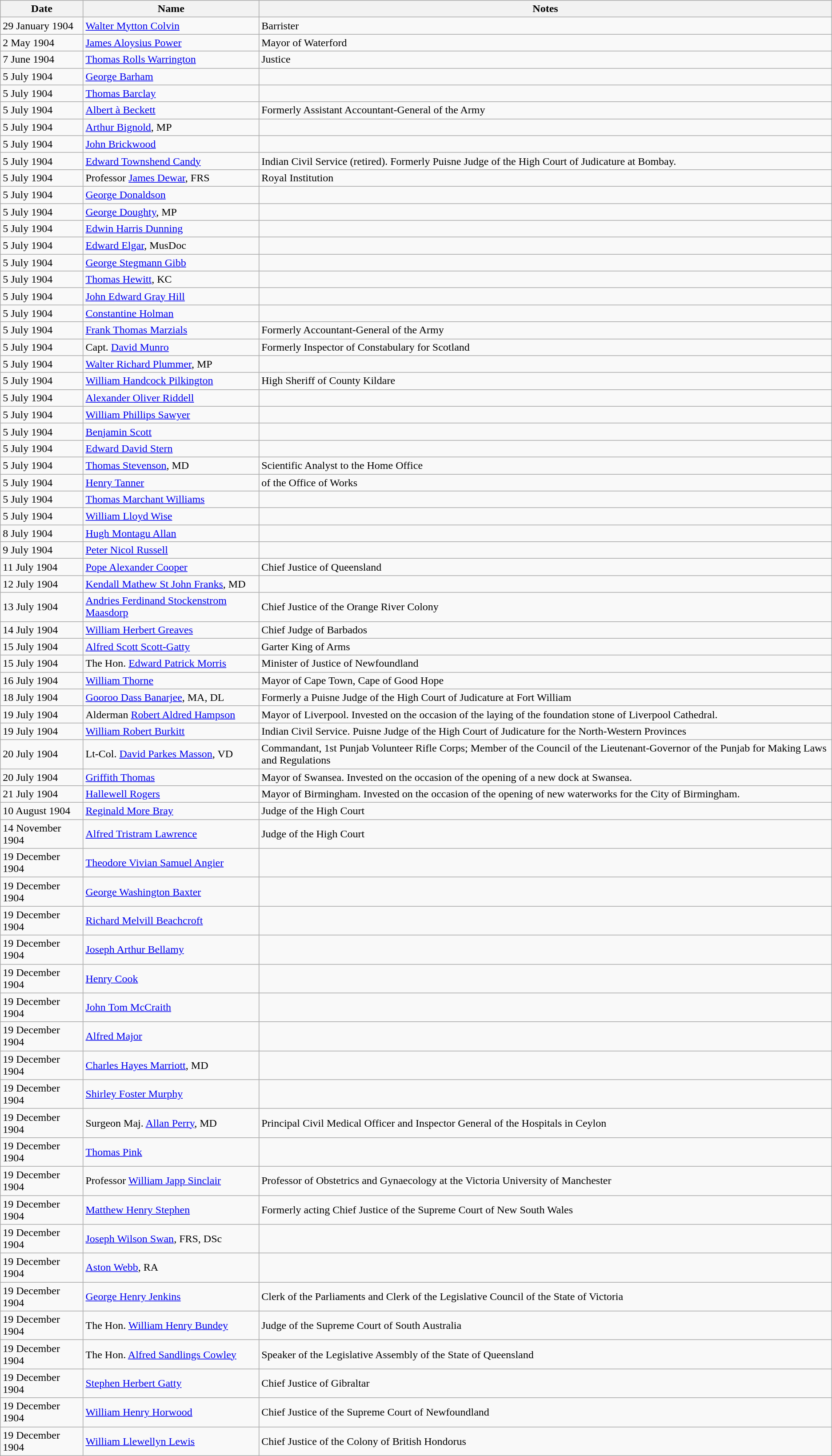<table class="wikitable">
<tr>
<th>Date</th>
<th>Name</th>
<th>Notes</th>
</tr>
<tr>
<td>29 January 1904</td>
<td><a href='#'>Walter Mytton Colvin</a></td>
<td>Barrister</td>
</tr>
<tr>
<td>2 May 1904</td>
<td><a href='#'>James Aloysius Power</a></td>
<td>Mayor of Waterford</td>
</tr>
<tr>
<td>7 June 1904</td>
<td><a href='#'>Thomas Rolls Warrington</a></td>
<td>Justice</td>
</tr>
<tr>
<td>5 July 1904</td>
<td><a href='#'>George Barham</a></td>
<td></td>
</tr>
<tr>
<td>5 July 1904</td>
<td><a href='#'>Thomas Barclay</a></td>
<td></td>
</tr>
<tr>
<td>5 July 1904</td>
<td><a href='#'>Albert à Beckett</a></td>
<td>Formerly Assistant Accountant-General of the Army</td>
</tr>
<tr>
<td>5 July 1904</td>
<td><a href='#'>Arthur Bignold</a>, MP</td>
<td></td>
</tr>
<tr>
<td>5 July 1904</td>
<td><a href='#'>John Brickwood</a></td>
<td></td>
</tr>
<tr>
<td>5 July 1904</td>
<td><a href='#'>Edward Townshend Candy</a></td>
<td>Indian Civil Service (retired). Formerly Puisne Judge of the High Court  of Judicature at Bombay.</td>
</tr>
<tr>
<td>5 July 1904</td>
<td>Professor <a href='#'>James Dewar</a>, FRS</td>
<td>Royal Institution</td>
</tr>
<tr>
<td>5 July 1904</td>
<td><a href='#'>George Donaldson</a></td>
<td></td>
</tr>
<tr>
<td>5 July 1904</td>
<td><a href='#'>George Doughty</a>, MP</td>
<td></td>
</tr>
<tr>
<td>5 July 1904</td>
<td><a href='#'>Edwin Harris Dunning</a></td>
<td></td>
</tr>
<tr>
<td>5 July 1904</td>
<td><a href='#'>Edward Elgar</a>, MusDoc</td>
<td></td>
</tr>
<tr>
<td>5 July 1904</td>
<td><a href='#'>George Stegmann Gibb</a></td>
<td></td>
</tr>
<tr>
<td>5 July 1904</td>
<td><a href='#'>Thomas Hewitt</a>, KC</td>
<td></td>
</tr>
<tr>
<td>5 July 1904</td>
<td><a href='#'>John Edward Gray Hill</a></td>
<td></td>
</tr>
<tr>
<td>5 July 1904</td>
<td><a href='#'>Constantine Holman</a></td>
<td></td>
</tr>
<tr>
<td>5 July 1904</td>
<td><a href='#'>Frank Thomas Marzials</a></td>
<td>Formerly Accountant-General of the Army</td>
</tr>
<tr>
<td>5 July 1904</td>
<td>Capt. <a href='#'>David Munro</a></td>
<td>Formerly Inspector of Constabulary for Scotland</td>
</tr>
<tr>
<td>5 July 1904</td>
<td><a href='#'>Walter Richard Plummer</a>, MP</td>
<td></td>
</tr>
<tr>
<td>5 July 1904</td>
<td><a href='#'>William Handcock Pilkington</a></td>
<td>High Sheriff of County Kildare</td>
</tr>
<tr>
<td>5 July 1904</td>
<td><a href='#'>Alexander Oliver Riddell</a></td>
<td></td>
</tr>
<tr>
<td>5 July 1904</td>
<td><a href='#'>William Phillips Sawyer</a></td>
<td></td>
</tr>
<tr>
<td>5 July 1904</td>
<td><a href='#'>Benjamin Scott</a></td>
<td></td>
</tr>
<tr>
<td>5 July 1904</td>
<td><a href='#'>Edward David Stern</a></td>
<td></td>
</tr>
<tr>
<td>5 July 1904</td>
<td><a href='#'>Thomas Stevenson</a>, MD</td>
<td>Scientific Analyst to the Home Office</td>
</tr>
<tr>
<td>5 July 1904</td>
<td><a href='#'>Henry Tanner</a></td>
<td>of the Office of Works</td>
</tr>
<tr>
<td>5 July 1904</td>
<td><a href='#'>Thomas Marchant Williams</a></td>
<td></td>
</tr>
<tr>
<td>5 July 1904</td>
<td><a href='#'>William Lloyd Wise</a></td>
<td></td>
</tr>
<tr>
<td>8 July 1904</td>
<td><a href='#'>Hugh Montagu Allan</a></td>
<td></td>
</tr>
<tr>
<td>9 July 1904</td>
<td><a href='#'>Peter Nicol Russell</a></td>
<td></td>
</tr>
<tr>
<td>11 July 1904</td>
<td><a href='#'>Pope Alexander Cooper</a></td>
<td>Chief Justice of Queensland</td>
</tr>
<tr>
<td>12 July 1904</td>
<td><a href='#'>Kendall Mathew St John Franks</a>, MD</td>
<td></td>
</tr>
<tr>
<td>13 July 1904</td>
<td><a href='#'>Andries Ferdinand Stockenstrom Maasdorp</a></td>
<td>Chief Justice of the Orange River Colony</td>
</tr>
<tr>
<td>14 July 1904</td>
<td><a href='#'>William Herbert Greaves</a></td>
<td>Chief Judge of Barbados</td>
</tr>
<tr>
<td>15 July 1904</td>
<td><a href='#'>Alfred Scott Scott-Gatty</a></td>
<td>Garter King of Arms</td>
</tr>
<tr>
<td>15 July 1904</td>
<td>The Hon. <a href='#'>Edward Patrick Morris</a></td>
<td>Minister of Justice of Newfoundland</td>
</tr>
<tr>
<td>16 July 1904</td>
<td><a href='#'>William Thorne</a></td>
<td>Mayor of Cape Town, Cape of Good Hope</td>
</tr>
<tr>
<td>18 July 1904</td>
<td><a href='#'>Gooroo Dass Banarjee</a>, MA, DL</td>
<td>Formerly a Puisne Judge of the High Court of Judicature at Fort William</td>
</tr>
<tr>
<td>19 July 1904</td>
<td>Alderman <a href='#'>Robert Aldred Hampson</a></td>
<td>Mayor of Liverpool. Invested on the occasion of the laying of the  foundation stone of Liverpool Cathedral.</td>
</tr>
<tr>
<td>19 July 1904</td>
<td><a href='#'>William Robert Burkitt</a></td>
<td>Indian Civil Service. Puisne Judge of the High Court of Judicature for  the North-Western Provinces</td>
</tr>
<tr>
<td>20 July 1904</td>
<td>Lt-Col. <a href='#'>David Parkes Masson</a>, VD</td>
<td>Commandant, 1st Punjab Volunteer Rifle Corps; Member of the Council of  the Lieutenant-Governor of the Punjab for Making Laws and Regulations</td>
</tr>
<tr>
<td>20 July 1904</td>
<td><a href='#'>Griffith Thomas</a></td>
<td>Mayor of Swansea. Invested on the occasion of the opening of a new dock  at Swansea.</td>
</tr>
<tr>
<td>21 July 1904</td>
<td><a href='#'>Hallewell Rogers</a></td>
<td>Mayor of Birmingham. Invested on the occasion of the opening of new  waterworks for the City of Birmingham.</td>
</tr>
<tr>
<td>10 August 1904</td>
<td><a href='#'>Reginald More Bray</a></td>
<td>Judge of the High Court</td>
</tr>
<tr>
<td>14 November 1904</td>
<td><a href='#'>Alfred Tristram Lawrence</a></td>
<td>Judge of the High Court</td>
</tr>
<tr>
<td>19 December 1904</td>
<td><a href='#'>Theodore Vivian Samuel Angier</a></td>
<td></td>
</tr>
<tr>
<td>19 December 1904</td>
<td><a href='#'>George Washington Baxter</a></td>
<td></td>
</tr>
<tr>
<td>19 December 1904</td>
<td><a href='#'>Richard Melvill Beachcroft</a></td>
<td></td>
</tr>
<tr>
<td>19 December 1904</td>
<td><a href='#'>Joseph Arthur Bellamy</a></td>
<td></td>
</tr>
<tr>
<td>19 December 1904</td>
<td><a href='#'>Henry Cook</a></td>
<td></td>
</tr>
<tr>
<td>19 December 1904</td>
<td><a href='#'>John Tom McCraith</a></td>
<td></td>
</tr>
<tr>
<td>19 December 1904</td>
<td><a href='#'>Alfred Major</a></td>
<td></td>
</tr>
<tr>
<td>19 December 1904</td>
<td><a href='#'>Charles Hayes Marriott</a>, MD</td>
<td></td>
</tr>
<tr>
<td>19 December 1904</td>
<td><a href='#'>Shirley Foster Murphy</a></td>
<td></td>
</tr>
<tr>
<td>19 December 1904</td>
<td>Surgeon Maj. <a href='#'>Allan Perry</a>, MD</td>
<td>Principal Civil Medical Officer and Inspector General of the Hospitals in  Ceylon</td>
</tr>
<tr>
<td>19 December 1904</td>
<td><a href='#'>Thomas Pink</a></td>
<td></td>
</tr>
<tr>
<td>19 December 1904</td>
<td>Professor <a href='#'>William Japp Sinclair</a></td>
<td>Professor of Obstetrics and Gynaecology at the Victoria University of  Manchester</td>
</tr>
<tr>
<td>19 December 1904</td>
<td><a href='#'>Matthew Henry Stephen</a></td>
<td>Formerly acting Chief Justice of the Supreme Court of New South Wales</td>
</tr>
<tr>
<td>19 December 1904</td>
<td><a href='#'>Joseph Wilson Swan</a>, FRS, DSc</td>
<td></td>
</tr>
<tr>
<td>19 December 1904</td>
<td><a href='#'>Aston Webb</a>, RA</td>
<td></td>
</tr>
<tr>
<td>19 December 1904</td>
<td><a href='#'>George Henry Jenkins</a></td>
<td>Clerk of the Parliaments and Clerk of the Legislative Council of the  State of Victoria</td>
</tr>
<tr>
<td>19 December 1904</td>
<td>The Hon. <a href='#'>William Henry Bundey</a></td>
<td>Judge of the Supreme Court of South Australia</td>
</tr>
<tr>
<td>19 December 1904</td>
<td>The Hon. <a href='#'>Alfred Sandlings Cowley</a></td>
<td>Speaker of the Legislative Assembly of the State of Queensland</td>
</tr>
<tr>
<td>19 December 1904</td>
<td><a href='#'>Stephen Herbert Gatty</a></td>
<td>Chief Justice of Gibraltar</td>
</tr>
<tr>
<td>19 December 1904</td>
<td><a href='#'>William Henry Horwood</a></td>
<td>Chief Justice of the Supreme Court of Newfoundland</td>
</tr>
<tr>
<td>19 December 1904</td>
<td><a href='#'>William Llewellyn Lewis</a></td>
<td>Chief Justice of the Colony of British Hondorus</td>
</tr>
</table>
